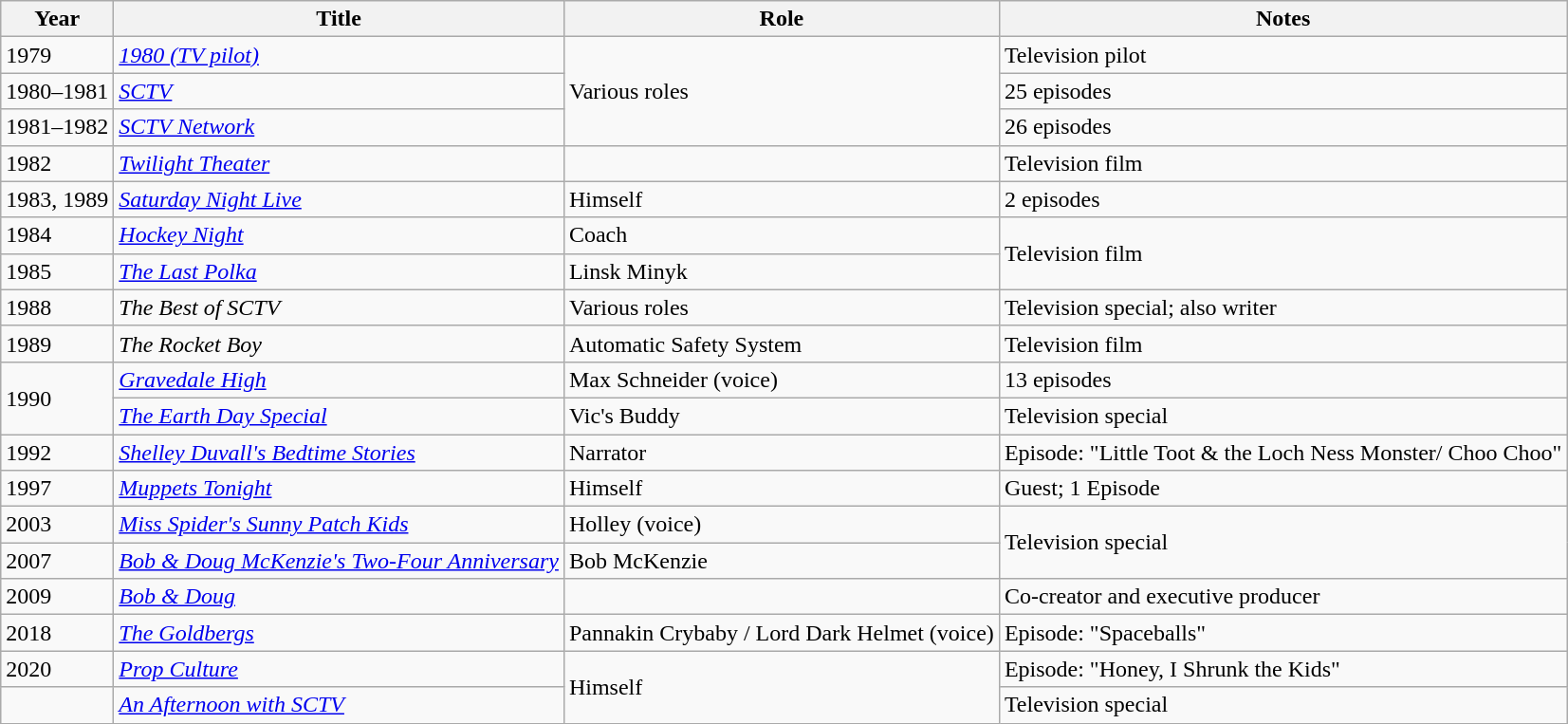<table class="wikitable sortable">
<tr>
<th>Year</th>
<th>Title</th>
<th>Role</th>
<th class="unsortable">Notes</th>
</tr>
<tr>
<td>1979</td>
<td><em><a href='#'>1980 (TV pilot)</a></em></td>
<td rowspan="3">Various roles</td>
<td>Television pilot</td>
</tr>
<tr>
<td>1980–1981</td>
<td><em><a href='#'>SCTV</a></em></td>
<td>25 episodes</td>
</tr>
<tr>
<td>1981–1982</td>
<td><em><a href='#'>SCTV Network</a></em></td>
<td>26 episodes</td>
</tr>
<tr>
<td>1982</td>
<td><em><a href='#'>Twilight Theater</a></em></td>
<td></td>
<td>Television film</td>
</tr>
<tr>
<td>1983, 1989</td>
<td><em><a href='#'>Saturday Night Live</a></em></td>
<td>Himself</td>
<td>2 episodes</td>
</tr>
<tr>
<td>1984</td>
<td><em><a href='#'>Hockey Night</a></em></td>
<td>Coach</td>
<td rowspan="2">Television film</td>
</tr>
<tr>
<td>1985</td>
<td data-sort-value="Last Polka, The"><em><a href='#'>The Last Polka</a></em></td>
<td>Linsk Minyk</td>
</tr>
<tr>
<td>1988</td>
<td data-sort-value="Best of SCTV, The"><em>The Best of SCTV</em></td>
<td>Various roles</td>
<td>Television special; also writer</td>
</tr>
<tr>
<td>1989</td>
<td data-sort-value="Rocket Boy, The"><em>The Rocket Boy</em></td>
<td>Automatic Safety System</td>
<td>Television film</td>
</tr>
<tr>
<td rowspan="2">1990</td>
<td><em><a href='#'>Gravedale High</a></em></td>
<td>Max Schneider (voice)</td>
<td>13 episodes</td>
</tr>
<tr>
<td data-sort-value="Earth Day Special, The"><em><a href='#'>The Earth Day Special</a></em></td>
<td>Vic's Buddy</td>
<td>Television special</td>
</tr>
<tr>
<td>1992</td>
<td><em><a href='#'>Shelley Duvall's Bedtime Stories</a></em></td>
<td>Narrator</td>
<td>Episode: "Little Toot & the Loch Ness Monster/ Choo Choo"</td>
</tr>
<tr>
<td>1997</td>
<td><em><a href='#'>Muppets Tonight</a></em></td>
<td>Himself</td>
<td>Guest; 1 Episode</td>
</tr>
<tr>
<td>2003</td>
<td><em><a href='#'>Miss Spider's Sunny Patch Kids</a></em></td>
<td>Holley (voice)</td>
<td rowspan="2">Television special</td>
</tr>
<tr>
<td>2007</td>
<td><em><a href='#'>Bob & Doug McKenzie's Two-Four Anniversary</a></em></td>
<td>Bob McKenzie</td>
</tr>
<tr>
<td>2009</td>
<td><em><a href='#'>Bob & Doug</a></em></td>
<td></td>
<td>Co-creator and executive producer</td>
</tr>
<tr>
<td>2018</td>
<td data-sort-value="Goldbergs, The"><em><a href='#'>The Goldbergs</a></em></td>
<td>Pannakin Crybaby / Lord Dark Helmet (voice)</td>
<td>Episode: "Spaceballs"</td>
</tr>
<tr>
<td>2020</td>
<td><em><a href='#'>Prop Culture</a></em></td>
<td rowspan="2">Himself</td>
<td>Episode: "Honey, I Shrunk the Kids"</td>
</tr>
<tr>
<td></td>
<td><em><a href='#'>An Afternoon with SCTV</a></em></td>
<td>Television special</td>
</tr>
</table>
